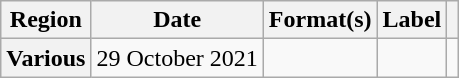<table class="wikitable plainrowheaders">
<tr>
<th scope="col">Region</th>
<th scope="col">Date</th>
<th scope="col">Format(s)</th>
<th scope="col">Label</th>
<th scope="col"></th>
</tr>
<tr>
<th scope="row">Various</th>
<td>29 October 2021</td>
<td></td>
<td></td>
<td></td>
</tr>
</table>
